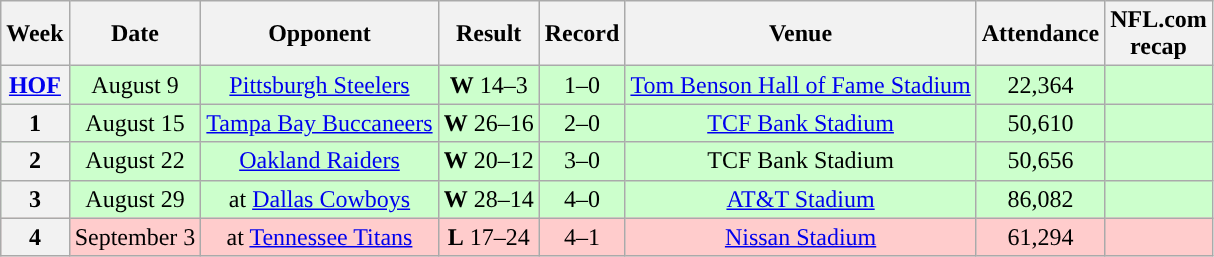<table class="wikitable" style="text-align:center">
<tr>
<th>Week</th>
<th>Date</th>
<th>Opponent</th>
<th>Result</th>
<th>Record</th>
<th>Venue</th>
<th>Attendance</th>
<th>NFL.com<br>recap</th>
</tr>
<tr style="background:#cfc">
<th><a href='#'>HOF</a></th>
<td>August 9</td>
<td><a href='#'>Pittsburgh Steelers</a></td>
<td><strong>W</strong> 14–3</td>
<td>1–0</td>
<td><a href='#'>Tom Benson Hall of Fame Stadium</a> </td>
<td>22,364</td>
<td></td>
</tr>
<tr style="background:#cfc;text-align:center">
<th>1</th>
<td>August 15</td>
<td><a href='#'>Tampa Bay Buccaneers</a></td>
<td><strong>W</strong> 26–16</td>
<td>2–0</td>
<td><a href='#'>TCF Bank Stadium</a></td>
<td>50,610</td>
<td></td>
</tr>
<tr style="background:#cfc">
<th>2</th>
<td>August 22</td>
<td><a href='#'>Oakland Raiders</a></td>
<td><strong>W</strong> 20–12</td>
<td>3–0</td>
<td>TCF Bank Stadium</td>
<td>50,656</td>
<td></td>
</tr>
<tr style="background:#cfc">
<th>3</th>
<td>August 29</td>
<td>at <a href='#'>Dallas Cowboys</a></td>
<td><strong>W</strong> 28–14</td>
<td>4–0</td>
<td><a href='#'>AT&T Stadium</a></td>
<td>86,082</td>
<td></td>
</tr>
<tr style="background:#fcc">
<th>4</th>
<td>September 3</td>
<td>at <a href='#'>Tennessee Titans</a></td>
<td><strong>L</strong> 17–24</td>
<td>4–1</td>
<td><a href='#'>Nissan Stadium</a></td>
<td>61,294</td>
<td></td>
</tr>
</table>
